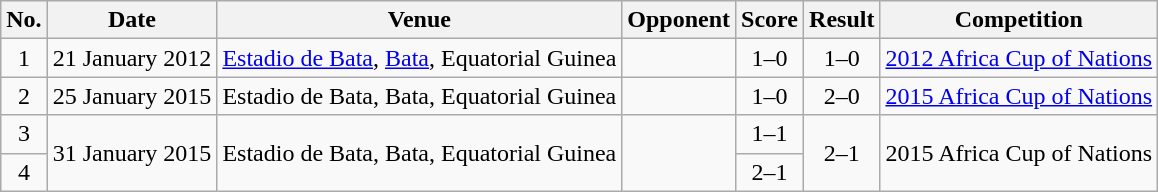<table class="wikitable sortable">
<tr>
<th scope="col">No.</th>
<th scope="col">Date</th>
<th scope="col">Venue</th>
<th scope="col">Opponent</th>
<th scope="col">Score</th>
<th scope="col">Result</th>
<th scope="col">Competition</th>
</tr>
<tr>
<td align="center">1</td>
<td>21 January 2012</td>
<td><a href='#'>Estadio de Bata</a>, <a href='#'>Bata</a>, Equatorial Guinea</td>
<td></td>
<td align="center">1–0</td>
<td align="center">1–0</td>
<td><a href='#'>2012 Africa Cup of Nations</a></td>
</tr>
<tr>
<td align="center">2</td>
<td>25 January 2015</td>
<td>Estadio de Bata, Bata, Equatorial Guinea</td>
<td></td>
<td align="center">1–0</td>
<td align="center">2–0</td>
<td><a href='#'>2015 Africa Cup of Nations</a></td>
</tr>
<tr>
<td align="center">3</td>
<td rowspan="2">31 January 2015</td>
<td rowspan="2">Estadio de Bata, Bata, Equatorial Guinea</td>
<td rowspan="2"></td>
<td align="center">1–1</td>
<td rowspan="2" style="text-align:center">2–1</td>
<td rowspan="2">2015 Africa Cup of Nations</td>
</tr>
<tr>
<td align="center">4</td>
<td align="center">2–1</td>
</tr>
</table>
